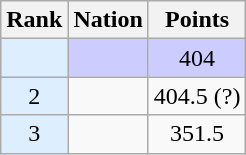<table class="wikitable sortable" style="text-align:center">
<tr>
<th>Rank</th>
<th>Nation</th>
<th>Points</th>
</tr>
<tr style="background-color:#ccccff">
<td bgcolor = DDEEFF></td>
<td align=left></td>
<td>404</td>
</tr>
<tr>
<td bgcolor = DDEEFF>2</td>
<td align=left></td>
<td>404.5 (?)</td>
</tr>
<tr>
<td bgcolor = DDEEFF>3</td>
<td align=left></td>
<td>351.5</td>
</tr>
</table>
